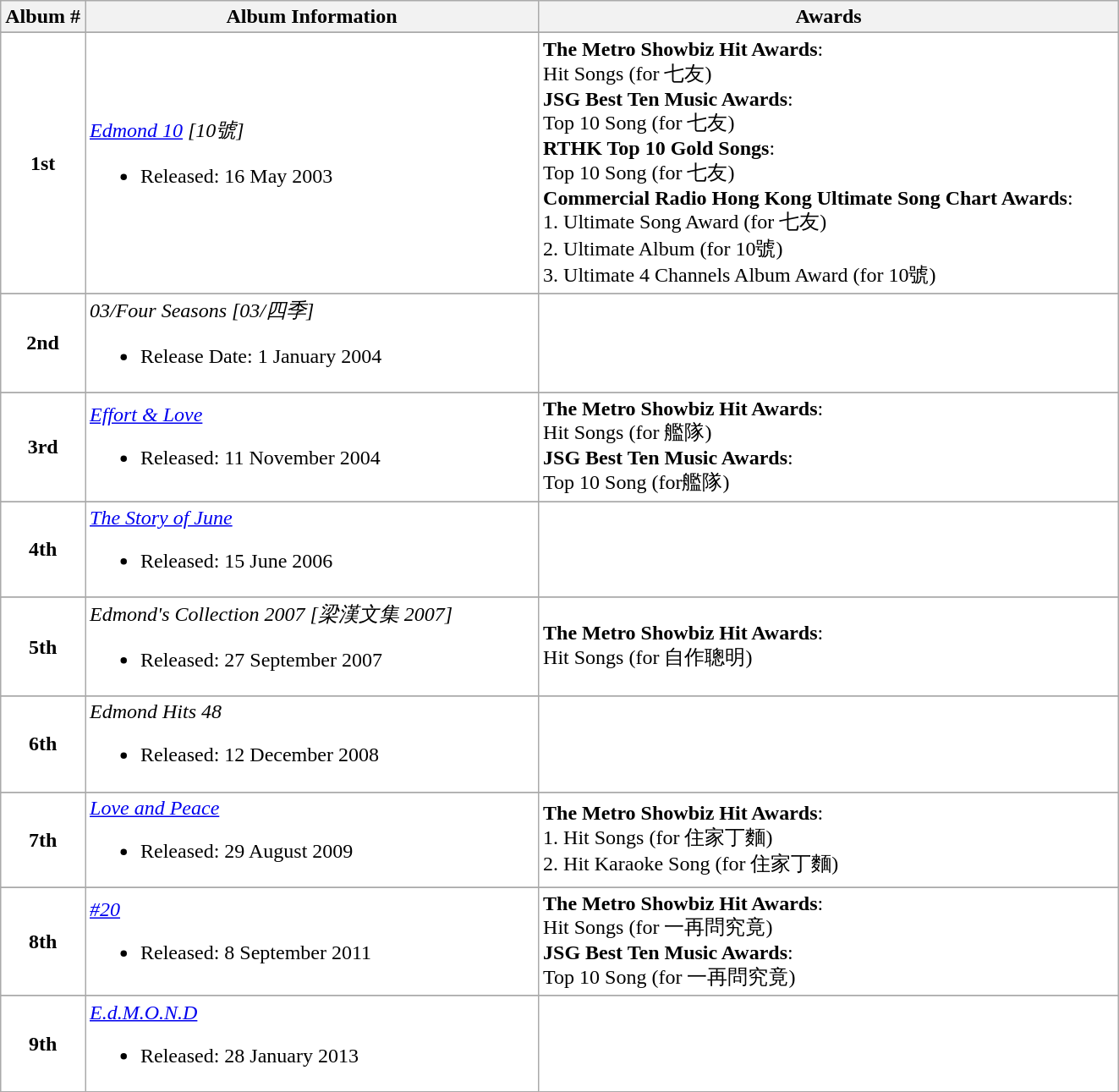<table class="wikitable">
<tr>
<th align-"left">Album #</th>
<th align="left" width="350px">Album Information</th>
<th align="left" width="450px">Awards</th>
</tr>
<tr>
</tr>
<tr bgcolor="#FFFFFF">
<td align="center"><strong>1st</strong></td>
<td align="left"><em><a href='#'>Edmond 10</a> [10號]</em><br><ul><li>Released: 16 May 2003</li></ul></td>
<td><strong>The Metro Showbiz Hit Awards</strong>:<br>Hit Songs (for 七友)<br><strong>JSG Best Ten Music Awards</strong>:<br>Top 10 Song (for 七友)<br><strong>RTHK Top 10 Gold Songs</strong>:<br>Top 10 Song (for 七友)<br><strong>Commercial Radio Hong Kong Ultimate Song Chart Awards</strong>:<br> 1. Ultimate Song Award (for 七友)<br> 2. Ultimate Album (for 10號)<br> 3. Ultimate 4 Channels Album Award (for 10號)</td>
</tr>
<tr>
</tr>
<tr bgcolor="#FFFFFF">
<td align="center"><strong>2nd</strong></td>
<td align="left"><em>03/Four Seasons [03/四季]</em><br><ul><li>Release Date: 1 January 2004</li></ul></td>
<td></td>
</tr>
<tr>
</tr>
<tr bgcolor="#FFFFFF">
<td align="center"><strong>3rd</strong></td>
<td align="left"><em><a href='#'>Effort & Love</a></em><br><ul><li>Released: 11 November 2004</li></ul></td>
<td><strong>The Metro Showbiz Hit Awards</strong>:<br>Hit Songs (for 艦隊)<br><strong>JSG Best Ten Music Awards</strong>:<br>Top 10 Song (for艦隊)</td>
</tr>
<tr>
</tr>
<tr bgcolor="#FFFFFF">
<td align="center"><strong>4th</strong></td>
<td align="left"><em><a href='#'>The Story of June</a></em><br><ul><li>Released: 15 June 2006</li></ul></td>
<td></td>
</tr>
<tr>
</tr>
<tr bgcolor="#FFFFFF">
<td align="center"><strong>5th</strong></td>
<td align="left"><em>Edmond's Collection 2007 [梁漢文集 2007]</em><br><ul><li>Released: 27 September 2007</li></ul></td>
<td><strong>The Metro Showbiz Hit Awards</strong>:<br> Hit Songs (for 自作聰明)</td>
</tr>
<tr>
</tr>
<tr bgcolor="#FFFFFF">
<td align="center"><strong>6th</strong></td>
<td align="left"><em>Edmond Hits 48</em><br><ul><li>Released: 12 December 2008</li></ul></td>
<td></td>
</tr>
<tr>
</tr>
<tr bgcolor="#FFFFFF">
<td align="center"><strong>7th</strong></td>
<td align="left"><em><a href='#'>Love and Peace</a></em><br><ul><li>Released: 29 August 2009</li></ul></td>
<td><strong>The Metro Showbiz Hit Awards</strong>:<br>1. Hit Songs (for 住家丁麵)<br>2. Hit Karaoke Song (for 住家丁麵)</td>
</tr>
<tr>
</tr>
<tr bgcolor="#FFFFFF">
<td align="center"><strong>8th</strong></td>
<td align="left"><em><a href='#'>#20</a></em><br><ul><li>Released: 8 September 2011</li></ul></td>
<td><strong>The Metro Showbiz Hit Awards</strong>:<br> Hit Songs (for 一再問究竟) <br><strong>JSG Best Ten Music Awards</strong>:<br>Top 10 Song (for 一再問究竟)</td>
</tr>
<tr>
</tr>
<tr bgcolor="#FFFFFF">
<td align="center"><strong>9th</strong></td>
<td align="left"><em><a href='#'>E.d.M.O.N.D</a></em><br><ul><li>Released: 28 January 2013</li></ul></td>
<td></td>
</tr>
</table>
